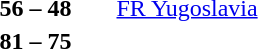<table style="text-align:center">
<tr>
<th width=200></th>
<th width=100></th>
<th width=200></th>
</tr>
<tr>
<td align=right><strong></strong></td>
<td><strong>56 – 48 </strong></td>
<td align=left> <a href='#'>FR Yugoslavia</a></td>
</tr>
<tr>
<td align=right><strong></strong></td>
<td><strong>81 – 75</strong></td>
<td align=left></td>
</tr>
</table>
